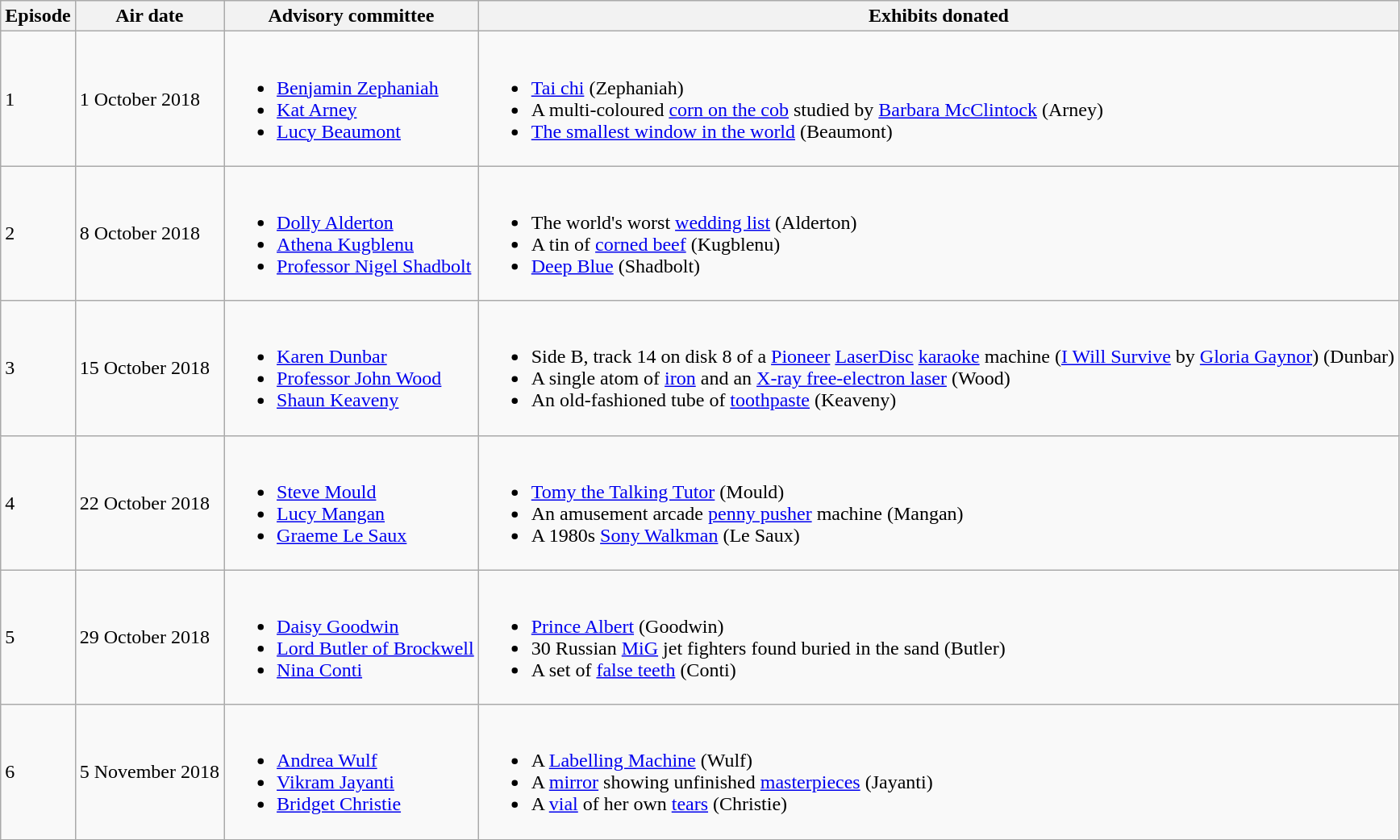<table class="wikitable">
<tr>
<th>Episode</th>
<th>Air date</th>
<th>Advisory committee</th>
<th>Exhibits donated</th>
</tr>
<tr>
<td>1</td>
<td>1 October 2018</td>
<td><br><ul><li><a href='#'>Benjamin Zephaniah</a></li><li><a href='#'>Kat Arney</a></li><li><a href='#'>Lucy Beaumont</a></li></ul></td>
<td><br><ul><li><a href='#'>Tai chi</a> (Zephaniah)</li><li>A multi-coloured <a href='#'>corn on the cob</a> studied by <a href='#'>Barbara McClintock</a> (Arney)</li><li><a href='#'>The smallest window in the world</a> (Beaumont)</li></ul></td>
</tr>
<tr>
<td>2</td>
<td>8 October 2018</td>
<td><br><ul><li><a href='#'>Dolly Alderton</a></li><li><a href='#'>Athena Kugblenu</a></li><li><a href='#'>Professor Nigel Shadbolt</a></li></ul></td>
<td><br><ul><li>The world's worst <a href='#'>wedding list</a> (Alderton)</li><li>A tin of <a href='#'>corned beef</a> (Kugblenu)</li><li><a href='#'>Deep Blue</a> (Shadbolt)</li></ul></td>
</tr>
<tr>
<td>3</td>
<td>15 October 2018</td>
<td><br><ul><li><a href='#'>Karen Dunbar</a></li><li><a href='#'>Professor John Wood</a></li><li><a href='#'>Shaun Keaveny</a></li></ul></td>
<td><br><ul><li>Side B, track 14 on disk 8 of a <a href='#'>Pioneer</a> <a href='#'>LaserDisc</a> <a href='#'>karaoke</a> machine (<a href='#'>I Will Survive</a> by <a href='#'>Gloria Gaynor</a>) (Dunbar)</li><li>A single atom of <a href='#'>iron</a> and an <a href='#'>X-ray free-electron laser</a> (Wood)</li><li>An old-fashioned tube of <a href='#'>toothpaste</a> (Keaveny)</li></ul></td>
</tr>
<tr>
<td>4</td>
<td>22 October 2018</td>
<td><br><ul><li><a href='#'>Steve Mould</a></li><li><a href='#'>Lucy Mangan</a></li><li><a href='#'>Graeme Le Saux</a></li></ul></td>
<td><br><ul><li><a href='#'>Tomy the Talking Tutor</a> (Mould)</li><li>An amusement arcade <a href='#'>penny pusher</a> machine (Mangan)</li><li>A 1980s <a href='#'>Sony Walkman</a> (Le Saux)</li></ul></td>
</tr>
<tr>
<td>5</td>
<td>29 October 2018</td>
<td><br><ul><li><a href='#'>Daisy Goodwin</a></li><li><a href='#'>Lord Butler of Brockwell</a></li><li><a href='#'>Nina Conti</a></li></ul></td>
<td><br><ul><li><a href='#'>Prince Albert</a> (Goodwin)</li><li>30 Russian <a href='#'>MiG</a> jet fighters found buried in the sand (Butler)</li><li>A set of <a href='#'>false teeth</a> (Conti)</li></ul></td>
</tr>
<tr>
<td>6</td>
<td>5 November 2018</td>
<td><br><ul><li><a href='#'>Andrea Wulf</a></li><li><a href='#'>Vikram Jayanti</a></li><li><a href='#'>Bridget Christie</a></li></ul></td>
<td><br><ul><li>A <a href='#'>Labelling Machine</a> (Wulf)</li><li>A <a href='#'>mirror</a> showing unfinished <a href='#'>masterpieces</a> (Jayanti)</li><li>A <a href='#'>vial</a> of her own <a href='#'>tears</a> (Christie)</li></ul></td>
</tr>
</table>
